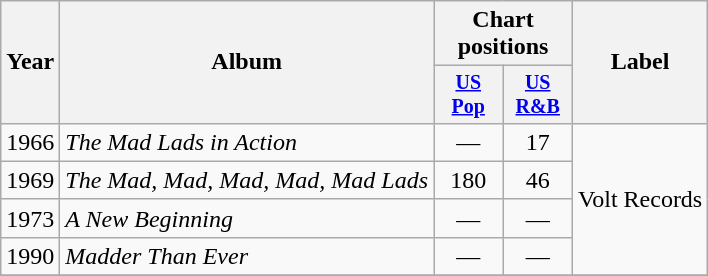<table class="wikitable" style="text-align:center;">
<tr>
<th rowspan="2">Year</th>
<th rowspan="2">Album</th>
<th colspan="2">Chart positions</th>
<th rowspan="2">Label</th>
</tr>
<tr style="font-size:smaller;">
<th width="40"><a href='#'>US Pop</a><br></th>
<th width="40"><a href='#'>US R&B</a><br></th>
</tr>
<tr>
<td>1966</td>
<td align="left"><em>The Mad Lads in Action</em></td>
<td>—</td>
<td>17</td>
<td rowspan="4">Volt Records</td>
</tr>
<tr>
<td>1969</td>
<td align="left"><em>The Mad, Mad, Mad, Mad, Mad Lads</em></td>
<td>180</td>
<td>46</td>
</tr>
<tr>
<td>1973</td>
<td align="left"><em>A New Beginning</em></td>
<td>—</td>
<td>—</td>
</tr>
<tr>
<td>1990</td>
<td align="left"><em>Madder Than Ever</em></td>
<td>—</td>
<td>—</td>
</tr>
<tr>
</tr>
</table>
